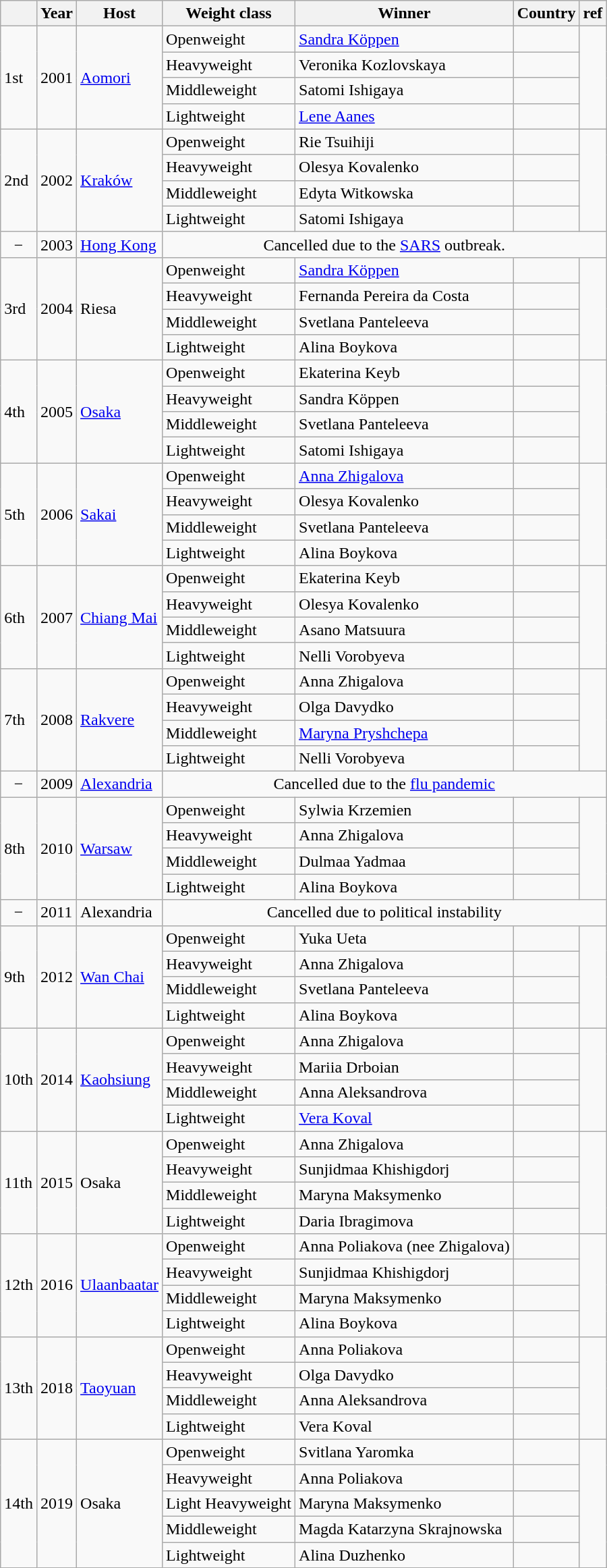<table class="wikitable">
<tr>
<th> </th>
<th>Year</th>
<th>Host</th>
<th>Weight class</th>
<th>Winner</th>
<th>Country</th>
<th>ref</th>
</tr>
<tr>
<td rowspan="4">1st</td>
<td rowspan="4">2001</td>
<td rowspan="4"> <a href='#'>Aomori</a></td>
<td>Openweight</td>
<td><a href='#'>Sandra Köppen</a></td>
<td></td>
<td rowspan="4"></td>
</tr>
<tr>
<td>Heavyweight</td>
<td>Veronika Kozlovskaya</td>
<td></td>
</tr>
<tr>
<td>Middleweight</td>
<td>Satomi Ishigaya</td>
<td></td>
</tr>
<tr>
<td>Lightweight</td>
<td><a href='#'>Lene Aanes</a></td>
<td></td>
</tr>
<tr>
<td rowspan="4">2nd</td>
<td rowspan="4">2002</td>
<td rowspan="4"> <a href='#'>Kraków</a></td>
<td>Openweight</td>
<td>Rie Tsuihiji</td>
<td></td>
<td rowspan="4"></td>
</tr>
<tr>
<td>Heavyweight</td>
<td>Olesya Kovalenko</td>
<td></td>
</tr>
<tr>
<td>Middleweight</td>
<td>Edyta Witkowska</td>
<td></td>
</tr>
<tr>
<td>Lightweight</td>
<td>Satomi Ishigaya</td>
<td></td>
</tr>
<tr>
<td align="center">−</td>
<td>2003</td>
<td><a href='#'>Hong Kong</a></td>
<td colspan="5" align="center">Cancelled due to the <a href='#'>SARS</a> outbreak.</td>
</tr>
<tr>
<td rowspan="4">3rd</td>
<td rowspan="4">2004</td>
<td rowspan="4"> Riesa</td>
<td>Openweight</td>
<td><a href='#'>Sandra Köppen</a></td>
<td></td>
<td rowspan="4"></td>
</tr>
<tr>
<td>Heavyweight</td>
<td>Fernanda Pereira da Costa</td>
<td></td>
</tr>
<tr>
<td>Middleweight</td>
<td>Svetlana Panteleeva</td>
<td></td>
</tr>
<tr>
<td>Lightweight</td>
<td>Alina Boykova</td>
<td></td>
</tr>
<tr>
<td rowspan="4">4th</td>
<td rowspan="4">2005</td>
<td rowspan="4"> <a href='#'>Osaka</a></td>
<td>Openweight</td>
<td>Ekaterina Keyb</td>
<td></td>
<td rowspan="4"></td>
</tr>
<tr>
<td>Heavyweight</td>
<td>Sandra Köppen</td>
<td></td>
</tr>
<tr>
<td>Middleweight</td>
<td>Svetlana Panteleeva</td>
<td></td>
</tr>
<tr>
<td>Lightweight</td>
<td>Satomi Ishigaya</td>
<td></td>
</tr>
<tr>
<td rowspan="4">5th</td>
<td rowspan="4">2006</td>
<td rowspan="4"> <a href='#'>Sakai</a></td>
<td>Openweight</td>
<td><a href='#'>Anna Zhigalova</a></td>
<td></td>
<td rowspan="4"></td>
</tr>
<tr>
<td>Heavyweight</td>
<td>Olesya Kovalenko</td>
<td></td>
</tr>
<tr>
<td>Middleweight</td>
<td>Svetlana Panteleeva</td>
<td></td>
</tr>
<tr>
<td>Lightweight</td>
<td>Alina Boykova</td>
<td></td>
</tr>
<tr>
<td rowspan="4">6th</td>
<td rowspan="4">2007</td>
<td rowspan="4"> <a href='#'>Chiang Mai</a></td>
<td>Openweight</td>
<td>Ekaterina Keyb</td>
<td></td>
<td rowspan="4"></td>
</tr>
<tr>
<td>Heavyweight</td>
<td>Olesya Kovalenko</td>
<td></td>
</tr>
<tr>
<td>Middleweight</td>
<td>Asano Matsuura</td>
<td></td>
</tr>
<tr>
<td>Lightweight</td>
<td>Nelli Vorobyeva</td>
<td></td>
</tr>
<tr>
<td rowspan="4">7th</td>
<td rowspan="4">2008</td>
<td rowspan="4"> <a href='#'>Rakvere</a></td>
<td>Openweight</td>
<td>Anna Zhigalova</td>
<td></td>
<td rowspan="4"></td>
</tr>
<tr>
<td>Heavyweight</td>
<td>Olga Davydko</td>
<td></td>
</tr>
<tr>
<td>Middleweight</td>
<td><a href='#'>Maryna Pryshchepa</a></td>
<td></td>
</tr>
<tr>
<td>Lightweight</td>
<td>Nelli Vorobyeva</td>
<td></td>
</tr>
<tr>
<td align="center">−</td>
<td>2009</td>
<td> <a href='#'>Alexandria</a></td>
<td colspan="5" align="center">Cancelled due to the <a href='#'>flu pandemic</a></td>
</tr>
<tr>
<td rowspan="4">8th</td>
<td rowspan="4">2010</td>
<td rowspan="4"> <a href='#'>Warsaw</a></td>
<td>Openweight</td>
<td>Sylwia Krzemien</td>
<td></td>
<td rowspan="4"></td>
</tr>
<tr>
<td>Heavyweight</td>
<td>Anna Zhigalova</td>
<td></td>
</tr>
<tr>
<td>Middleweight</td>
<td>Dulmaa Yadmaa</td>
<td></td>
</tr>
<tr>
<td>Lightweight</td>
<td>Alina Boykova</td>
<td></td>
</tr>
<tr>
<td align="center">−</td>
<td>2011</td>
<td> Alexandria</td>
<td colspan="5" align="center">Cancelled due to political instability</td>
</tr>
<tr>
<td rowspan="4">9th</td>
<td rowspan="4">2012</td>
<td rowspan="4"> <a href='#'>Wan Chai</a></td>
<td>Openweight</td>
<td>Yuka Ueta</td>
<td></td>
<td rowspan="4"></td>
</tr>
<tr>
<td>Heavyweight</td>
<td>Anna Zhigalova</td>
<td></td>
</tr>
<tr>
<td>Middleweight</td>
<td>Svetlana Panteleeva</td>
<td></td>
</tr>
<tr>
<td>Lightweight</td>
<td>Alina Boykova</td>
<td></td>
</tr>
<tr>
<td rowspan="4">10th</td>
<td rowspan="4">2014</td>
<td rowspan="4"> <a href='#'>Kaohsiung</a></td>
<td>Openweight</td>
<td>Anna Zhigalova</td>
<td></td>
<td rowspan="4"></td>
</tr>
<tr>
<td>Heavyweight</td>
<td>Mariia Drboian</td>
<td></td>
</tr>
<tr>
<td>Middleweight</td>
<td>Anna Aleksandrova</td>
<td></td>
</tr>
<tr>
<td>Lightweight</td>
<td><a href='#'>Vera Koval</a></td>
<td></td>
</tr>
<tr>
<td rowspan="4">11th</td>
<td rowspan="4">2015</td>
<td rowspan="4"> Osaka</td>
<td>Openweight</td>
<td>Anna Zhigalova</td>
<td></td>
<td rowspan="4"></td>
</tr>
<tr>
<td>Heavyweight</td>
<td>Sunjidmaa Khishigdorj</td>
<td></td>
</tr>
<tr>
<td>Middleweight</td>
<td>Maryna Maksymenko</td>
<td></td>
</tr>
<tr>
<td>Lightweight</td>
<td>Daria Ibragimova</td>
<td></td>
</tr>
<tr>
<td rowspan="4">12th</td>
<td rowspan="4">2016</td>
<td rowspan="4"> <a href='#'>Ulaanbaatar</a></td>
<td>Openweight</td>
<td>Anna Poliakova (nee Zhigalova)</td>
<td></td>
<td rowspan="4"></td>
</tr>
<tr>
<td>Heavyweight</td>
<td>Sunjidmaa Khishigdorj</td>
<td></td>
</tr>
<tr>
<td>Middleweight</td>
<td>Maryna Maksymenko</td>
<td></td>
</tr>
<tr>
<td>Lightweight</td>
<td>Alina Boykova</td>
<td></td>
</tr>
<tr>
<td rowspan="4">13th</td>
<td rowspan="4">2018</td>
<td rowspan="4"> <a href='#'>Taoyuan</a></td>
<td>Openweight</td>
<td>Anna Poliakova</td>
<td></td>
<td rowspan="4"></td>
</tr>
<tr>
<td>Heavyweight</td>
<td>Olga Davydko</td>
<td></td>
</tr>
<tr>
<td>Middleweight</td>
<td>Anna Aleksandrova</td>
<td></td>
</tr>
<tr>
<td>Lightweight</td>
<td>Vera Koval</td>
<td></td>
</tr>
<tr>
<td rowspan="5">14th</td>
<td rowspan="5">2019</td>
<td rowspan="5"> Osaka</td>
<td>Openweight</td>
<td>Svitlana Yaromka</td>
<td></td>
<td rowspan="5"></td>
</tr>
<tr>
<td>Heavyweight</td>
<td>Anna Poliakova</td>
<td></td>
</tr>
<tr>
<td>Light Heavyweight</td>
<td>Maryna Maksymenko</td>
<td></td>
</tr>
<tr>
<td>Middleweight</td>
<td>Magda Katarzyna Skrajnowska</td>
<td></td>
</tr>
<tr>
<td>Lightweight</td>
<td>Alina Duzhenko</td>
<td></td>
</tr>
</table>
